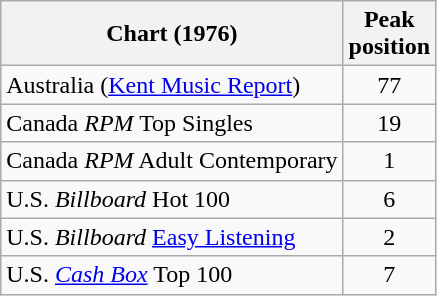<table class="wikitable sortable">
<tr>
<th align="left">Chart (1976)</th>
<th style="text-align:center;">Peak<br>position</th>
</tr>
<tr>
<td>Australia (<a href='#'>Kent Music Report</a>)</td>
<td style="text-align:center;">77</td>
</tr>
<tr>
<td align="left">Canada <em>RPM</em> Top Singles</td>
<td style="text-align:center;">19</td>
</tr>
<tr>
<td align="left">Canada <em>RPM</em> Adult Contemporary</td>
<td style="text-align:center;">1</td>
</tr>
<tr>
<td align="left">U.S. <em>Billboard</em> Hot 100</td>
<td style="text-align:center;">6</td>
</tr>
<tr>
<td align="left">U.S. <em>Billboard</em> <a href='#'>Easy Listening</a></td>
<td style="text-align:center;">2</td>
</tr>
<tr>
<td align="left">U.S. <em><a href='#'>Cash Box</a></em> Top 100</td>
<td style="text-align:center;">7</td>
</tr>
</table>
